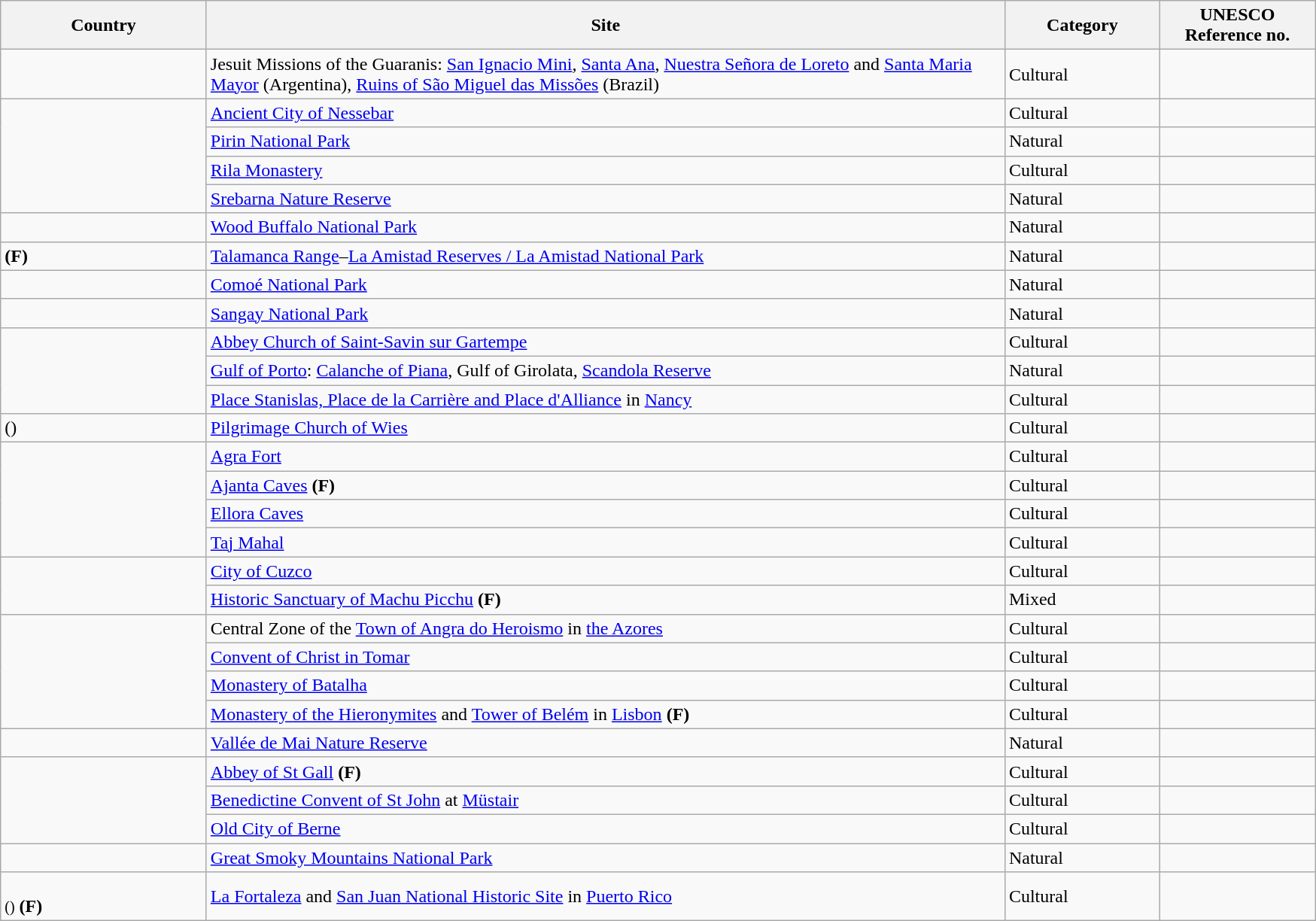<table class="wikitable sortable" style="font-size:100%;">
<tr>
<th scope="col" width="175">Country</th>
<th scope="col" width="700">Site</th>
<th scope="col" width="130">Category</th>
<th scope="col" width="130">UNESCO Reference no.</th>
</tr>
<tr>
<td><br></td>
<td>Jesuit Missions of the Guaranis: <a href='#'>San Ignacio Mini</a>, <a href='#'>Santa Ana</a>, <a href='#'>Nuestra Señora de Loreto</a> and <a href='#'>Santa Maria Mayor</a> (Argentina), <a href='#'>Ruins of São Miguel das Missões</a> (Brazil)</td>
<td>Cultural</td>
<td></td>
</tr>
<tr>
<td rowspan="4"></td>
<td><a href='#'>Ancient City of Nessebar</a></td>
<td>Cultural</td>
<td></td>
</tr>
<tr>
<td><a href='#'>Pirin National Park</a></td>
<td>Natural</td>
<td></td>
</tr>
<tr>
<td><a href='#'>Rila Monastery</a></td>
<td>Cultural</td>
<td></td>
</tr>
<tr>
<td><a href='#'>Srebarna Nature Reserve</a></td>
<td>Natural</td>
<td></td>
</tr>
<tr>
<td></td>
<td><a href='#'>Wood Buffalo National Park</a></td>
<td>Natural</td>
<td></td>
</tr>
<tr>
<td> <strong>(F)</strong><br></td>
<td><a href='#'>Talamanca Range</a>–<a href='#'>La Amistad Reserves / La Amistad National Park</a></td>
<td>Natural</td>
<td></td>
</tr>
<tr>
<td></td>
<td><a href='#'>Comoé National Park</a></td>
<td>Natural</td>
<td></td>
</tr>
<tr>
<td></td>
<td><a href='#'>Sangay National Park</a></td>
<td>Natural</td>
<td></td>
</tr>
<tr>
<td rowspan="3"></td>
<td><a href='#'>Abbey Church of Saint-Savin sur Gartempe</a></td>
<td>Cultural</td>
<td></td>
</tr>
<tr>
<td><a href='#'>Gulf of Porto</a>: <a href='#'>Calanche of Piana</a>, Gulf of Girolata, <a href='#'>Scandola Reserve</a></td>
<td>Natural</td>
<td></td>
</tr>
<tr>
<td><a href='#'>Place Stanislas, Place de la Carrière and Place d'Alliance</a> in <a href='#'>Nancy</a></td>
<td>Cultural</td>
<td></td>
</tr>
<tr>
<td data-sort-value="Germany">()<br></td>
<td><a href='#'>Pilgrimage Church of Wies</a></td>
<td>Cultural</td>
<td></td>
</tr>
<tr>
<td rowspan="4"></td>
<td><a href='#'>Agra Fort</a></td>
<td>Cultural</td>
<td></td>
</tr>
<tr>
<td><a href='#'>Ajanta Caves</a> <strong>(F)</strong></td>
<td>Cultural</td>
<td></td>
</tr>
<tr>
<td><a href='#'>Ellora Caves</a></td>
<td>Cultural</td>
<td></td>
</tr>
<tr>
<td><a href='#'>Taj Mahal</a></td>
<td>Cultural</td>
<td></td>
</tr>
<tr>
<td rowspan="2"></td>
<td><a href='#'>City of Cuzco</a></td>
<td>Cultural</td>
<td></td>
</tr>
<tr>
<td><a href='#'>Historic Sanctuary of Machu Picchu</a> <strong>(F)</strong></td>
<td>Mixed</td>
<td></td>
</tr>
<tr>
<td rowspan="4"></td>
<td>Central Zone of the <a href='#'>Town of Angra do Heroismo</a> in <a href='#'>the Azores</a></td>
<td>Cultural</td>
<td></td>
</tr>
<tr>
<td><a href='#'>Convent of Christ in Tomar</a></td>
<td>Cultural</td>
<td></td>
</tr>
<tr>
<td><a href='#'>Monastery of Batalha</a></td>
<td>Cultural</td>
<td></td>
</tr>
<tr>
<td><a href='#'>Monastery of the Hieronymites</a> and <a href='#'>Tower of Belém</a> in <a href='#'>Lisbon</a> <strong>(F)</strong></td>
<td>Cultural</td>
<td></td>
</tr>
<tr>
<td></td>
<td><a href='#'>Vallée de Mai Nature Reserve</a></td>
<td>Natural</td>
<td></td>
</tr>
<tr>
<td rowspan="3"></td>
<td><a href='#'>Abbey of St Gall</a> <strong>(F)</strong></td>
<td>Cultural</td>
<td></td>
</tr>
<tr>
<td><a href='#'>Benedictine Convent of St John</a> at <a href='#'>Müstair</a></td>
<td>Cultural</td>
<td></td>
</tr>
<tr>
<td><a href='#'>Old City of Berne</a></td>
<td>Cultural</td>
<td></td>
</tr>
<tr>
<td></td>
<td><a href='#'>Great Smoky Mountains National Park</a></td>
<td>Natural</td>
<td></td>
</tr>
<tr>
<td><br><small>()</small> <strong>(F)</strong></td>
<td><a href='#'>La Fortaleza</a> and <a href='#'>San Juan National Historic Site</a> in <a href='#'>Puerto Rico</a></td>
<td>Cultural</td>
<td></td>
</tr>
</table>
